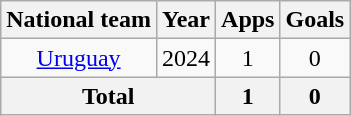<table class="wikitable" style="text-align:center">
<tr>
<th>National team</th>
<th>Year</th>
<th>Apps</th>
<th>Goals</th>
</tr>
<tr>
<td rowspan="1"><a href='#'>Uruguay</a></td>
<td>2024</td>
<td>1</td>
<td>0</td>
</tr>
<tr>
<th colspan="2">Total</th>
<th>1</th>
<th>0</th>
</tr>
</table>
